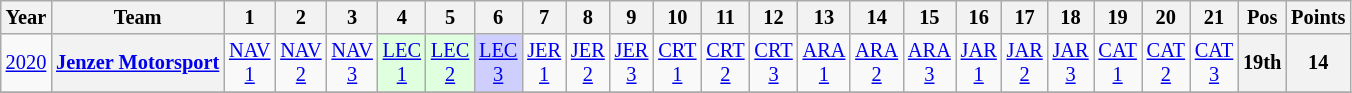<table class="wikitable" style="text-align:center; font-size:85%">
<tr>
<th>Year</th>
<th>Team</th>
<th>1</th>
<th>2</th>
<th>3</th>
<th>4</th>
<th>5</th>
<th>6</th>
<th>7</th>
<th>8</th>
<th>9</th>
<th>10</th>
<th>11</th>
<th>12</th>
<th>13</th>
<th>14</th>
<th>15</th>
<th>16</th>
<th>17</th>
<th>18</th>
<th>19</th>
<th>20</th>
<th>21</th>
<th>Pos</th>
<th>Points</th>
</tr>
<tr>
<td><a href='#'>2020</a></td>
<th nowrap><a href='#'>Jenzer Motorsport</a></th>
<td><a href='#'>NAV<br>1</a></td>
<td><a href='#'>NAV<br>2</a></td>
<td><a href='#'>NAV<br>3</a></td>
<td style="background:#DFFFDF"><a href='#'>LEC<br>1</a><br></td>
<td style="background:#DFFFDF"><a href='#'>LEC<br>2</a><br></td>
<td style="background:#CFCFFF"><a href='#'>LEC<br>3</a><br></td>
<td><a href='#'>JER<br>1</a></td>
<td><a href='#'>JER<br>2</a></td>
<td><a href='#'>JER<br>3</a></td>
<td><a href='#'>CRT<br>1</a></td>
<td><a href='#'>CRT<br>2</a></td>
<td><a href='#'>CRT<br>3</a></td>
<td><a href='#'>ARA<br>1</a></td>
<td><a href='#'>ARA<br>2</a></td>
<td><a href='#'>ARA<br>3</a></td>
<td><a href='#'>JAR<br>1</a></td>
<td><a href='#'>JAR<br>2</a></td>
<td><a href='#'>JAR<br>3</a></td>
<td><a href='#'>CAT<br>1</a></td>
<td><a href='#'>CAT<br>2</a></td>
<td><a href='#'>CAT<br>3</a></td>
<th>19th</th>
<th>14</th>
</tr>
<tr>
</tr>
</table>
